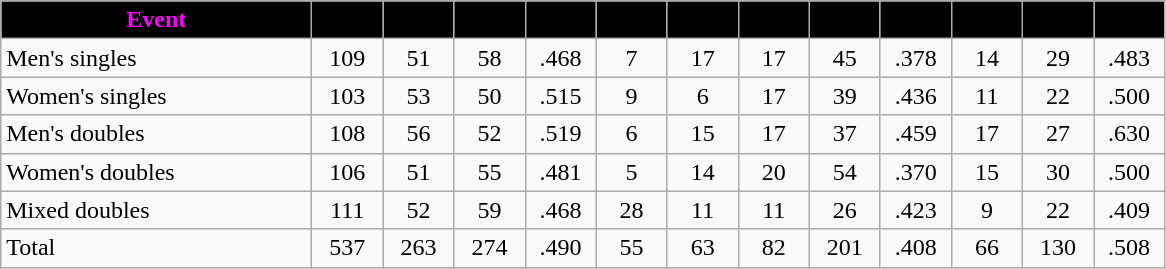<table class="wikitable" style="text-align:center">
<tr>
<th style="background:black; color:magenta" width="200px">Event</th>
<th style="background:black; color:magenta" width="40px"></th>
<th style="background:black; color:magenta" width="40px"></th>
<th style="background:black; color:magenta" width="40px"></th>
<th style="background:black; color:magenta" width="40px"></th>
<th style="background:black; color:magenta" width="40px"></th>
<th style="background:black; color:magenta" width="40px"></th>
<th style="background:black; color:magenta" width="40px"></th>
<th style="background:black; color:magenta" width="40px"></th>
<th style="background:black; color:magenta" width="40px"></th>
<th style="background:black; color:magenta" width="40px"></th>
<th style="background:black; color:magenta" width="40px"></th>
<th style="background:black; color:magenta" width="40px"></th>
</tr>
<tr>
<td style="text-align:left">Men's singles</td>
<td>109</td>
<td>51</td>
<td>58</td>
<td>.468</td>
<td>7</td>
<td>17</td>
<td>17</td>
<td>45</td>
<td>.378</td>
<td>14</td>
<td>29</td>
<td>.483</td>
</tr>
<tr>
<td style="text-align:left">Women's singles</td>
<td>103</td>
<td>53</td>
<td>50</td>
<td>.515</td>
<td>9</td>
<td>6</td>
<td>17</td>
<td>39</td>
<td>.436</td>
<td>11</td>
<td>22</td>
<td>.500</td>
</tr>
<tr>
<td style="text-align:left">Men's doubles</td>
<td>108</td>
<td>56</td>
<td>52</td>
<td>.519</td>
<td>6</td>
<td>15</td>
<td>17</td>
<td>37</td>
<td>.459</td>
<td>17</td>
<td>27</td>
<td>.630</td>
</tr>
<tr>
<td style="text-align:left">Women's doubles</td>
<td>106</td>
<td>51</td>
<td>55</td>
<td>.481</td>
<td>5</td>
<td>14</td>
<td>20</td>
<td>54</td>
<td>.370</td>
<td>15</td>
<td>30</td>
<td>.500</td>
</tr>
<tr>
<td style="text-align:left">Mixed doubles</td>
<td>111</td>
<td>52</td>
<td>59</td>
<td>.468</td>
<td>28</td>
<td>11</td>
<td>11</td>
<td>26</td>
<td>.423</td>
<td>9</td>
<td>22</td>
<td>.409</td>
</tr>
<tr>
<td style="text-align:left">Total</td>
<td>537</td>
<td>263</td>
<td>274</td>
<td>.490</td>
<td>55</td>
<td>63</td>
<td>82</td>
<td>201</td>
<td>.408</td>
<td>66</td>
<td>130</td>
<td>.508</td>
</tr>
</table>
